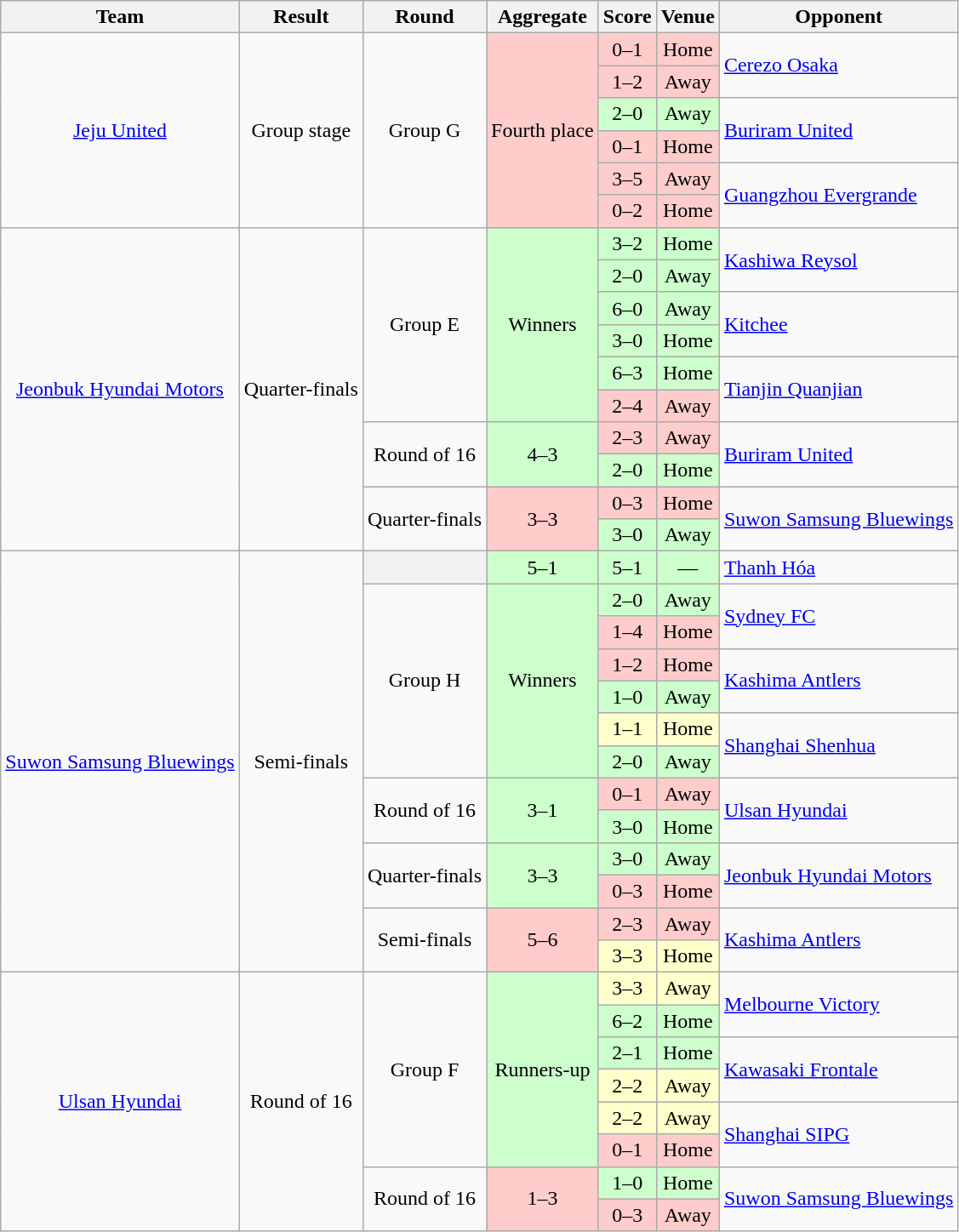<table class="wikitable" style="text-align:center;">
<tr>
<th>Team</th>
<th>Result</th>
<th>Round</th>
<th>Aggregate</th>
<th>Score</th>
<th>Venue</th>
<th>Opponent</th>
</tr>
<tr>
<td rowspan="6"><a href='#'>Jeju United</a></td>
<td rowspan="6">Group stage</td>
<td rowspan="6">Group G</td>
<td rowspan="6" bgcolor="#fcc">Fourth place</td>
<td bgcolor="#fcc">0–1</td>
<td bgcolor="#fcc">Home</td>
<td rowspan="2" align="left"> <a href='#'>Cerezo Osaka</a></td>
</tr>
<tr>
<td bgcolor="#fcc">1–2</td>
<td bgcolor="#fcc">Away</td>
</tr>
<tr>
<td bgcolor="#cfc">2–0</td>
<td bgcolor="#cfc">Away</td>
<td rowspan="2" align="left"> <a href='#'>Buriram United</a></td>
</tr>
<tr>
<td bgcolor="#fcc">0–1</td>
<td bgcolor="#fcc">Home</td>
</tr>
<tr>
<td bgcolor="#fcc">3–5</td>
<td bgcolor="#fcc">Away</td>
<td rowspan="2" align="left"> <a href='#'>Guangzhou Evergrande</a></td>
</tr>
<tr>
<td bgcolor="#fcc">0–2</td>
<td bgcolor="#fcc">Home</td>
</tr>
<tr>
<td rowspan="10"><a href='#'>Jeonbuk Hyundai Motors</a></td>
<td rowspan="10">Quarter-finals</td>
<td rowspan="6">Group E</td>
<td rowspan="6" bgcolor="#cfc">Winners</td>
<td bgcolor="#cfc">3–2</td>
<td bgcolor="#cfc">Home</td>
<td rowspan="2" align="left"> <a href='#'>Kashiwa Reysol</a></td>
</tr>
<tr>
<td bgcolor="#cfc">2–0</td>
<td bgcolor="#cfc">Away</td>
</tr>
<tr>
<td bgcolor="#cfc">6–0</td>
<td bgcolor="#cfc">Away</td>
<td rowspan="2" align="left"> <a href='#'>Kitchee</a></td>
</tr>
<tr>
<td bgcolor="#cfc">3–0</td>
<td bgcolor="#cfc">Home</td>
</tr>
<tr>
<td bgcolor="#cfc">6–3</td>
<td bgcolor="#cfc">Home</td>
<td rowspan="2" align="left"> <a href='#'>Tianjin Quanjian</a></td>
</tr>
<tr>
<td bgcolor="#fcc">2–4</td>
<td bgcolor="#fcc">Away</td>
</tr>
<tr>
<td rowspan="2">Round of 16</td>
<td rowspan="2" bgcolor="#cfc">4–3</td>
<td bgcolor="#fcc">2–3</td>
<td bgcolor="#fcc">Away</td>
<td rowspan="2" align="left"> <a href='#'>Buriram United</a></td>
</tr>
<tr>
<td bgcolor="#cfc">2–0</td>
<td bgcolor="#cfc">Home</td>
</tr>
<tr>
<td rowspan="2">Quarter-finals</td>
<td rowspan="2" bgcolor="#fcc">3–3 </td>
<td bgcolor="#fcc">0–3</td>
<td bgcolor="#fcc">Home</td>
<td rowspan="2" align="left"> <a href='#'>Suwon Samsung Bluewings</a></td>
</tr>
<tr>
<td bgcolor="#cfc">3–0 </td>
<td bgcolor="#cfc">Away</td>
</tr>
<tr>
<td rowspan="13"><a href='#'>Suwon Samsung Bluewings</a></td>
<td rowspan="13">Semi-finals</td>
<th></th>
<td bgcolor="#cfc">5–1</td>
<td bgcolor="#cfc">5–1</td>
<td bgcolor="#cfc">—</td>
<td align="left"> <a href='#'>Thanh Hóa</a></td>
</tr>
<tr>
<td rowspan="6">Group H</td>
<td rowspan="6" bgcolor="#cfc">Winners</td>
<td bgcolor="#cfc">2–0</td>
<td bgcolor="#cfc">Away</td>
<td rowspan="2" align="left"> <a href='#'>Sydney FC</a></td>
</tr>
<tr>
<td bgcolor="#fcc">1–4</td>
<td bgcolor="#fcc">Home</td>
</tr>
<tr>
<td bgcolor="#fcc">1–2</td>
<td bgcolor="#fcc">Home</td>
<td rowspan="2" align="left"> <a href='#'>Kashima Antlers</a></td>
</tr>
<tr>
<td bgcolor="#cfc">1–0</td>
<td bgcolor="#cfc">Away</td>
</tr>
<tr>
<td bgcolor="#ffc">1–1</td>
<td bgcolor="#ffc">Home</td>
<td rowspan="2" align="left"> <a href='#'>Shanghai Shenhua</a></td>
</tr>
<tr>
<td bgcolor="#cfc">2–0</td>
<td bgcolor="#cfc">Away</td>
</tr>
<tr>
<td rowspan="2">Round of 16</td>
<td rowspan="2" bgcolor="#cfc">3–1</td>
<td bgcolor="#fcc">0–1</td>
<td bgcolor="#fcc">Away</td>
<td rowspan="2" align="left"> <a href='#'>Ulsan Hyundai</a></td>
</tr>
<tr>
<td bgcolor="#cfc">3–0</td>
<td bgcolor="#cfc">Home</td>
</tr>
<tr>
<td rowspan="2">Quarter-finals</td>
<td rowspan="2" bgcolor="#cfc">3–3 </td>
<td bgcolor="#cfc">3–0</td>
<td bgcolor="#cfc">Away</td>
<td rowspan="2" align="left"> <a href='#'>Jeonbuk Hyundai Motors</a></td>
</tr>
<tr>
<td bgcolor="#fcc">0–3 </td>
<td bgcolor="#fcc">Home</td>
</tr>
<tr>
<td rowspan="2">Semi-finals</td>
<td rowspan="2" bgcolor="#fcc">5–6</td>
<td bgcolor="#fcc">2–3</td>
<td bgcolor="#fcc">Away</td>
<td rowspan="2" align="left"> <a href='#'>Kashima Antlers</a></td>
</tr>
<tr>
<td bgcolor="#ffc">3–3</td>
<td bgcolor="#ffc">Home</td>
</tr>
<tr>
<td rowspan="8"><a href='#'>Ulsan Hyundai</a></td>
<td rowspan="8">Round of 16</td>
<td rowspan="6">Group F</td>
<td rowspan="6" bgcolor="#cfc">Runners-up</td>
<td bgcolor="#ffc">3–3</td>
<td bgcolor="#ffc">Away</td>
<td rowspan="2" align="left"> <a href='#'>Melbourne Victory</a></td>
</tr>
<tr>
<td bgcolor="#cfc">6–2</td>
<td bgcolor="#cfc">Home</td>
</tr>
<tr>
<td bgcolor="#cfc">2–1</td>
<td bgcolor="#cfc">Home</td>
<td rowspan="2" align="left"> <a href='#'>Kawasaki Frontale</a></td>
</tr>
<tr>
<td bgcolor="#ffc">2–2</td>
<td bgcolor="#ffc">Away</td>
</tr>
<tr>
<td bgcolor="#ffc">2–2</td>
<td bgcolor="#ffc">Away</td>
<td rowspan="2" align="left"> <a href='#'>Shanghai SIPG</a></td>
</tr>
<tr>
<td bgcolor="#fcc">0–1</td>
<td bgcolor="#fcc">Home</td>
</tr>
<tr>
<td rowspan="2">Round of 16</td>
<td rowspan="2" bgcolor="#fcc">1–3</td>
<td bgcolor="#cfc">1–0</td>
<td bgcolor="#cfc">Home</td>
<td rowspan="2" align="left"> <a href='#'>Suwon Samsung Bluewings</a></td>
</tr>
<tr>
<td bgcolor="#fcc">0–3</td>
<td bgcolor="#fcc">Away</td>
</tr>
</table>
